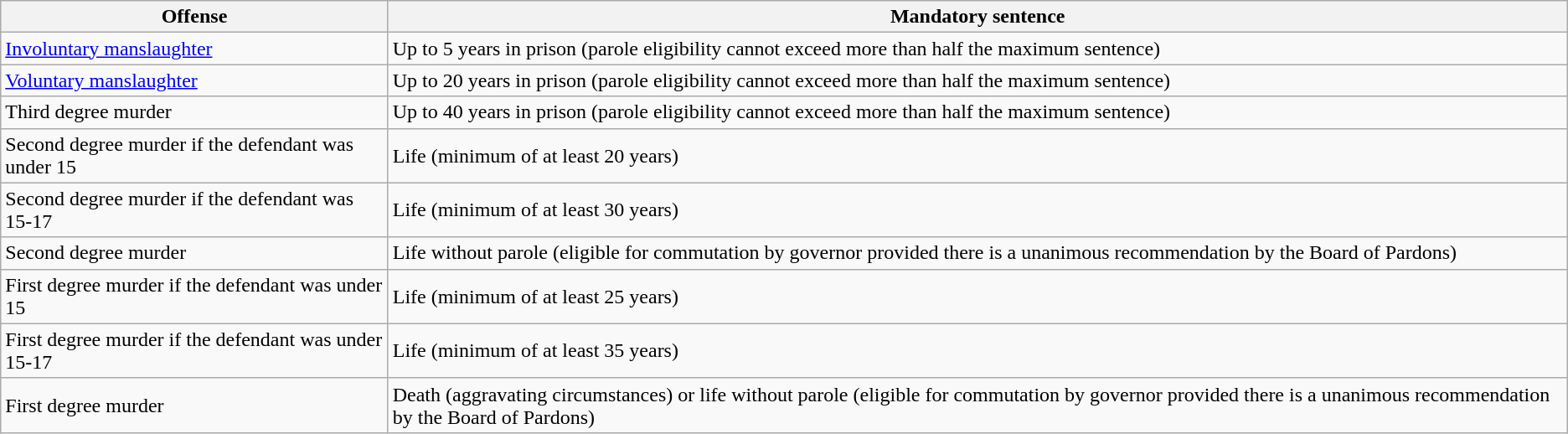<table class="wikitable">
<tr>
<th>Offense</th>
<th>Mandatory sentence</th>
</tr>
<tr>
<td><a href='#'>Involuntary manslaughter</a></td>
<td>Up to 5 years in prison (parole eligibility cannot exceed more than half the maximum sentence)</td>
</tr>
<tr>
<td><a href='#'>Voluntary manslaughter</a></td>
<td>Up to 20 years in prison (parole eligibility cannot exceed more than half the maximum sentence)</td>
</tr>
<tr>
<td>Third degree murder</td>
<td>Up to 40 years in prison (parole eligibility cannot exceed more than half the maximum sentence)</td>
</tr>
<tr>
<td>Second degree murder if the defendant was under 15</td>
<td>Life (minimum of at least 20 years)</td>
</tr>
<tr>
<td>Second degree murder if the defendant was 15-17</td>
<td>Life (minimum of at least 30 years)</td>
</tr>
<tr>
<td>Second degree murder</td>
<td>Life without parole (eligible for commutation by governor provided there is a unanimous recommendation by the Board of Pardons)</td>
</tr>
<tr>
<td>First degree murder if the defendant was under 15</td>
<td>Life (minimum of at least 25 years)</td>
</tr>
<tr>
<td>First degree murder if the defendant was under 15-17</td>
<td>Life (minimum of at least 35 years)</td>
</tr>
<tr>
<td>First degree murder</td>
<td>Death (aggravating circumstances) or life without parole (eligible for commutation by governor provided there is a unanimous recommendation by the Board of Pardons)</td>
</tr>
</table>
